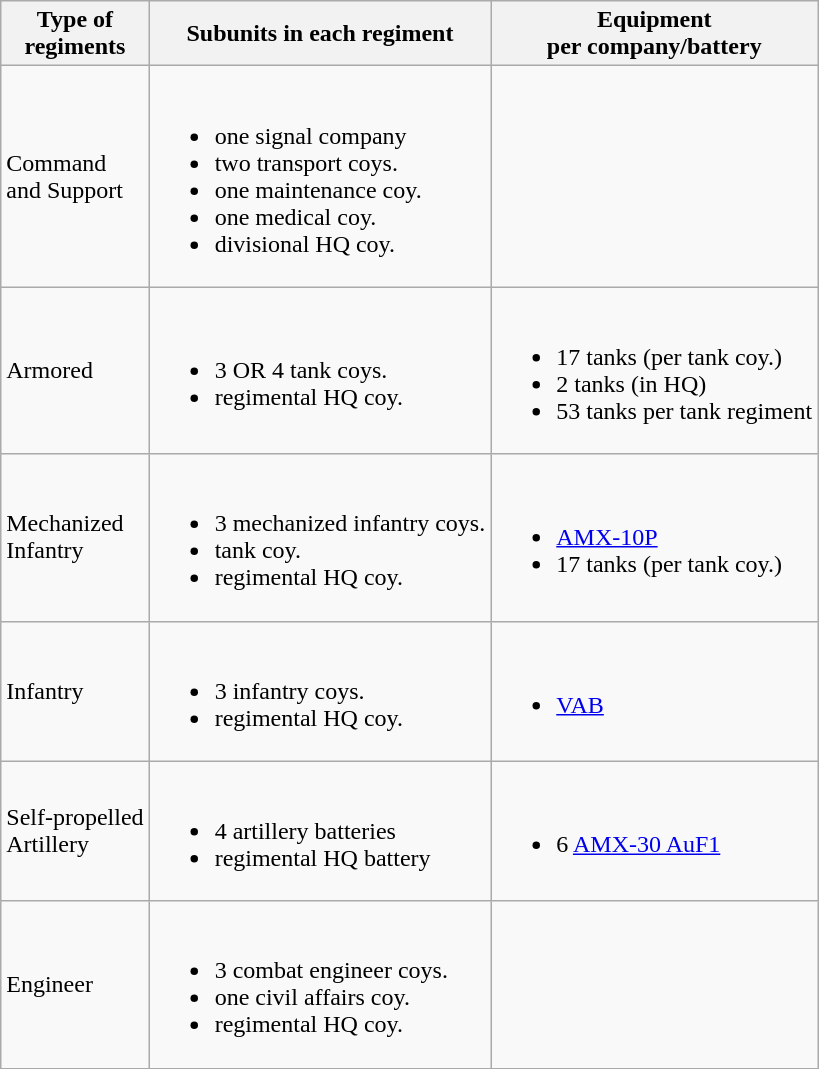<table class="wikitable">
<tr>
<th>Type of<br>regiments</th>
<th>Subunits in each regiment</th>
<th>Equipment<br>per company/battery</th>
</tr>
<tr>
<td>Command<br>and Support</td>
<td><br><ul><li>one signal company</li><li>two transport coys.</li><li>one maintenance coy.</li><li>one medical coy.</li><li>divisional HQ coy.</li></ul></td>
<td></td>
</tr>
<tr>
<td>Armored</td>
<td><br><ul><li>3 OR 4 tank coys.</li><li>regimental HQ coy.</li></ul></td>
<td><br><ul><li>17 tanks (per tank coy.)</li><li>2 tanks (in HQ)</li><li>53 tanks per tank regiment</li></ul></td>
</tr>
<tr>
<td>Mechanized<br>Infantry</td>
<td><br><ul><li>3 mechanized infantry coys.</li><li>tank coy.</li><li>regimental HQ coy.</li></ul></td>
<td><br><ul><li><a href='#'>AMX-10P</a></li><li>17 tanks (per tank coy.)</li></ul></td>
</tr>
<tr>
<td>Infantry</td>
<td><br><ul><li>3 infantry coys.</li><li>regimental HQ coy.</li></ul></td>
<td><br><ul><li><a href='#'>VAB</a></li></ul></td>
</tr>
<tr>
<td>Self-propelled<br>Artillery</td>
<td><br><ul><li>4 artillery batteries</li><li>regimental HQ battery</li></ul></td>
<td><br><ul><li>6 <a href='#'>AMX-30 AuF1</a></li></ul></td>
</tr>
<tr>
<td>Engineer</td>
<td><br><ul><li>3 combat engineer coys.</li><li>one civil affairs coy.</li><li>regimental HQ coy.</li></ul></td>
<td></td>
</tr>
</table>
